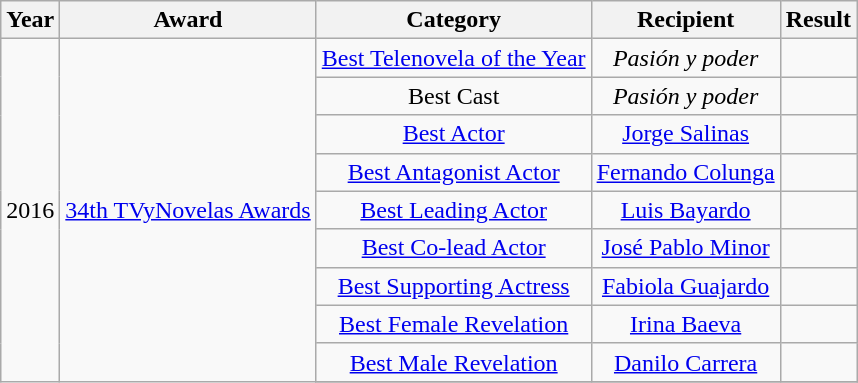<table class="wikitable plainrowheaders" style="text-align:center;">
<tr>
<th scope="col">Year</th>
<th scope="col">Award</th>
<th scope="col">Category</th>
<th scope="col">Recipient</th>
<th scope="col">Result</th>
</tr>
<tr>
<td rowspan=10>2016</td>
<td rowspan=10><a href='#'>34th TVyNovelas Awards</a></td>
<td><a href='#'>Best Telenovela of the Year</a></td>
<td><em>Pasión y poder</em></td>
<td></td>
</tr>
<tr>
<td>Best Cast</td>
<td><em>Pasión y poder</em></td>
<td></td>
</tr>
<tr>
<td><a href='#'>Best Actor</a></td>
<td><a href='#'>Jorge Salinas</a></td>
<td></td>
</tr>
<tr>
<td><a href='#'>Best Antagonist Actor</a></td>
<td><a href='#'>Fernando Colunga</a></td>
<td></td>
</tr>
<tr>
<td><a href='#'>Best Leading Actor</a></td>
<td><a href='#'>Luis Bayardo</a></td>
<td></td>
</tr>
<tr>
<td><a href='#'>Best Co-lead Actor</a></td>
<td><a href='#'>José Pablo Minor</a></td>
<td></td>
</tr>
<tr>
<td><a href='#'>Best Supporting Actress</a></td>
<td><a href='#'>Fabiola Guajardo</a></td>
<td></td>
</tr>
<tr>
<td><a href='#'>Best Female Revelation</a></td>
<td><a href='#'>Irina Baeva</a></td>
<td></td>
</tr>
<tr>
<td><a href='#'>Best Male Revelation</a></td>
<td><a href='#'>Danilo Carrera</a></td>
<td></td>
</tr>
<tr>
</tr>
</table>
